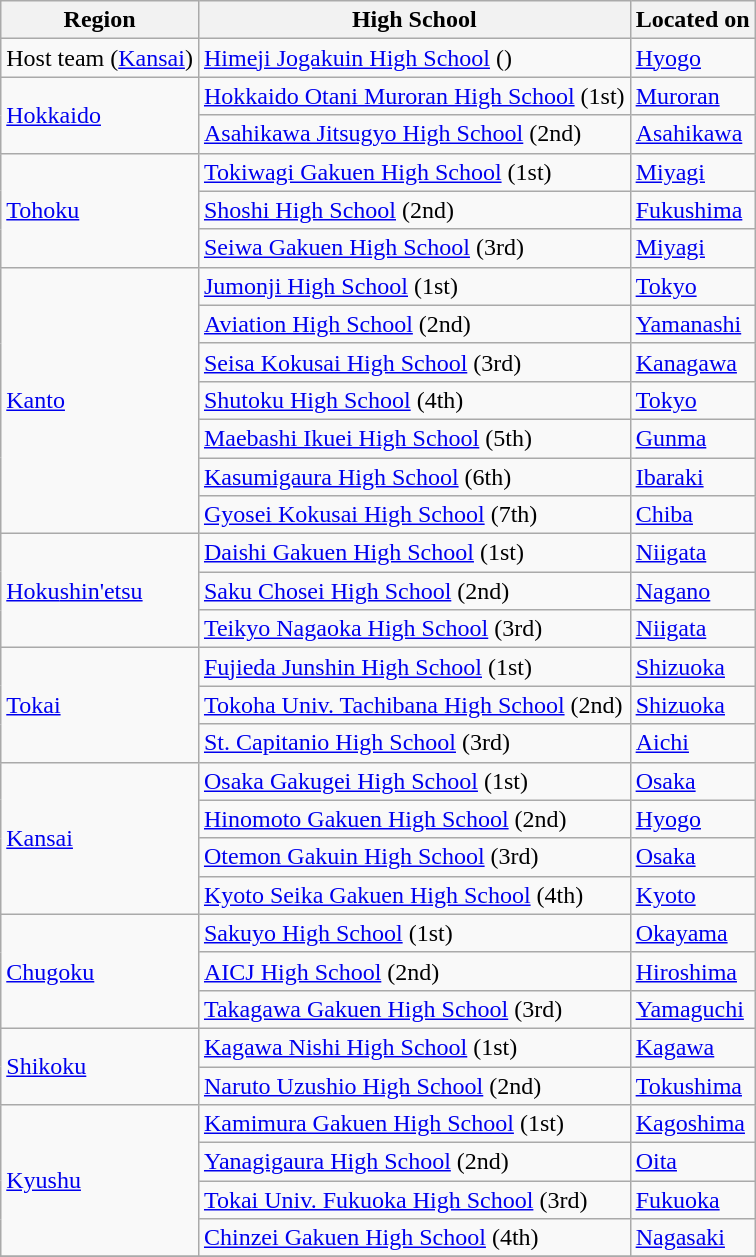<table class="wikitable sortable" style="text-align:left;">
<tr>
<th>Region</th>
<th>High School</th>
<th>Located on</th>
</tr>
<tr>
<td>Host team (<a href='#'>Kansai</a>)</td>
<td><a href='#'>Himeji Jogakuin High School</a> ()</td>
<td><a href='#'>Hyogo</a></td>
</tr>
<tr>
<td rowspan=2><a href='#'>Hokkaido</a></td>
<td><a href='#'>Hokkaido Otani Muroran High School</a> (1st)</td>
<td><a href='#'>Muroran</a></td>
</tr>
<tr>
<td><a href='#'>Asahikawa Jitsugyo High School</a> (2nd)</td>
<td><a href='#'>Asahikawa</a></td>
</tr>
<tr>
<td rowspan=3><a href='#'>Tohoku</a></td>
<td><a href='#'>Tokiwagi Gakuen High School</a> (1st)</td>
<td><a href='#'>Miyagi</a></td>
</tr>
<tr>
<td><a href='#'>Shoshi High School</a> (2nd)</td>
<td><a href='#'>Fukushima</a></td>
</tr>
<tr>
<td><a href='#'>Seiwa Gakuen High School</a> (3rd)</td>
<td><a href='#'>Miyagi</a></td>
</tr>
<tr>
<td rowspan=7><a href='#'>Kanto</a></td>
<td><a href='#'>Jumonji High School</a> (1st)</td>
<td><a href='#'>Tokyo</a></td>
</tr>
<tr>
<td><a href='#'>Aviation High School</a> (2nd)</td>
<td><a href='#'>Yamanashi</a></td>
</tr>
<tr>
<td><a href='#'>Seisa Kokusai High School</a> (3rd)</td>
<td><a href='#'>Kanagawa</a></td>
</tr>
<tr>
<td><a href='#'>Shutoku High School</a> (4th)</td>
<td><a href='#'>Tokyo</a></td>
</tr>
<tr>
<td><a href='#'>Maebashi Ikuei High School</a> (5th)</td>
<td><a href='#'>Gunma</a></td>
</tr>
<tr>
<td><a href='#'>Kasumigaura High School</a> (6th)</td>
<td><a href='#'>Ibaraki</a></td>
</tr>
<tr>
<td><a href='#'>Gyosei Kokusai High School</a> (7th)</td>
<td><a href='#'>Chiba</a></td>
</tr>
<tr>
<td rowspan=3><a href='#'>Hoku</a><a href='#'>shin'etsu</a></td>
<td><a href='#'>Daishi Gakuen High School</a> (1st)</td>
<td><a href='#'>Niigata</a></td>
</tr>
<tr>
<td><a href='#'>Saku Chosei High School</a> (2nd)</td>
<td><a href='#'>Nagano</a></td>
</tr>
<tr>
<td><a href='#'>Teikyo Nagaoka High School</a> (3rd)</td>
<td><a href='#'>Niigata</a></td>
</tr>
<tr>
<td rowspan=3><a href='#'>Tokai</a></td>
<td><a href='#'>Fujieda Junshin High School</a> (1st)</td>
<td><a href='#'>Shizuoka</a></td>
</tr>
<tr>
<td><a href='#'>Tokoha Univ. Tachibana High School</a> (2nd)</td>
<td><a href='#'>Shizuoka</a></td>
</tr>
<tr>
<td><a href='#'>St. Capitanio High School</a> (3rd)</td>
<td><a href='#'>Aichi</a></td>
</tr>
<tr>
<td rowspan=4><a href='#'>Kansai</a></td>
<td><a href='#'>Osaka Gakugei High School</a> (1st)</td>
<td><a href='#'>Osaka</a></td>
</tr>
<tr>
<td><a href='#'>Hinomoto Gakuen High School</a> (2nd)</td>
<td><a href='#'>Hyogo</a></td>
</tr>
<tr>
<td><a href='#'>Otemon Gakuin High School</a> (3rd)</td>
<td><a href='#'>Osaka</a></td>
</tr>
<tr>
<td><a href='#'>Kyoto Seika Gakuen High School</a> (4th)</td>
<td><a href='#'>Kyoto</a></td>
</tr>
<tr>
<td rowspan=3><a href='#'>Chugoku</a></td>
<td><a href='#'>Sakuyo High School</a> (1st)</td>
<td><a href='#'>Okayama</a></td>
</tr>
<tr>
<td><a href='#'>AICJ High School</a> (2nd)</td>
<td><a href='#'>Hiroshima</a></td>
</tr>
<tr>
<td><a href='#'>Takagawa Gakuen High School</a> (3rd)</td>
<td><a href='#'>Yamaguchi</a></td>
</tr>
<tr>
<td rowspan=2><a href='#'>Shikoku</a></td>
<td><a href='#'>Kagawa Nishi High School</a> (1st)</td>
<td><a href='#'>Kagawa</a></td>
</tr>
<tr>
<td><a href='#'>Naruto Uzushio High School</a> (2nd)</td>
<td><a href='#'>Tokushima</a></td>
</tr>
<tr>
<td rowspan=4><a href='#'>Kyushu</a></td>
<td><a href='#'>Kamimura Gakuen High School</a> (1st)</td>
<td><a href='#'>Kagoshima</a></td>
</tr>
<tr>
<td><a href='#'>Yanagigaura High School</a> (2nd)</td>
<td><a href='#'>Oita</a></td>
</tr>
<tr>
<td><a href='#'>Tokai Univ. Fukuoka High School</a> (3rd)</td>
<td><a href='#'>Fukuoka</a></td>
</tr>
<tr>
<td><a href='#'>Chinzei Gakuen High School</a> (4th)</td>
<td><a href='#'>Nagasaki</a></td>
</tr>
<tr>
</tr>
</table>
